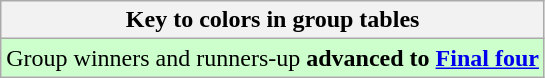<table class="wikitable">
<tr>
<th>Key to colors in group tables</th>
</tr>
<tr style="background:#cfc;">
<td>Group winners and runners-up <strong>advanced to <a href='#'>Final four</a></strong></td>
</tr>
</table>
